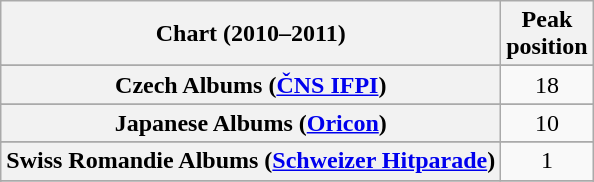<table class="wikitable plainrowheaders sortable" style="text-align:center">
<tr>
<th scope="col">Chart (2010–2011)</th>
<th scope="col">Peak<br>position</th>
</tr>
<tr>
</tr>
<tr>
</tr>
<tr>
</tr>
<tr>
</tr>
<tr>
</tr>
<tr>
<th scope="row">Czech Albums (<a href='#'>ČNS IFPI</a>)</th>
<td>18</td>
</tr>
<tr>
</tr>
<tr>
</tr>
<tr>
</tr>
<tr>
</tr>
<tr>
</tr>
<tr>
</tr>
<tr>
</tr>
<tr>
<th scope="row">Japanese Albums (<a href='#'>Oricon</a>)</th>
<td>10</td>
</tr>
<tr>
</tr>
<tr>
</tr>
<tr>
</tr>
<tr>
</tr>
<tr>
</tr>
<tr>
</tr>
<tr>
</tr>
<tr>
<th scope="row">Swiss Romandie Albums (<a href='#'>Schweizer Hitparade</a>)</th>
<td>1</td>
</tr>
<tr>
</tr>
<tr>
</tr>
<tr>
</tr>
</table>
